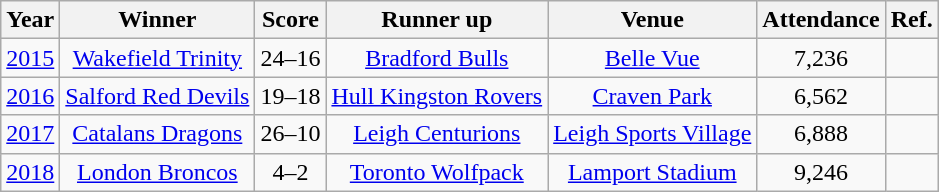<table class="wikitable" style="text-align:center;">
<tr>
<th>Year</th>
<th>Winner</th>
<th>Score</th>
<th>Runner up</th>
<th>Venue</th>
<th>Attendance</th>
<th>Ref.</th>
</tr>
<tr>
<td><a href='#'>2015</a></td>
<td> <a href='#'>Wakefield Trinity</a></td>
<td>24–16</td>
<td> <a href='#'>Bradford Bulls</a></td>
<td><a href='#'>Belle Vue</a></td>
<td>7,236</td>
<td></td>
</tr>
<tr>
<td><a href='#'>2016</a></td>
<td> <a href='#'>Salford Red Devils</a></td>
<td>19–18</td>
<td> <a href='#'>Hull Kingston Rovers</a></td>
<td><a href='#'>Craven Park</a></td>
<td>6,562</td>
<td></td>
</tr>
<tr>
<td><a href='#'>2017</a></td>
<td> <a href='#'>Catalans Dragons</a></td>
<td>26–10</td>
<td> <a href='#'>Leigh Centurions</a></td>
<td><a href='#'>Leigh Sports Village</a></td>
<td>6,888</td>
<td></td>
</tr>
<tr>
<td><a href='#'>2018</a></td>
<td> <a href='#'>London Broncos</a></td>
<td>4–2</td>
<td> <a href='#'>Toronto Wolfpack</a></td>
<td><a href='#'>Lamport Stadium</a></td>
<td>9,246</td>
<td></td>
</tr>
</table>
